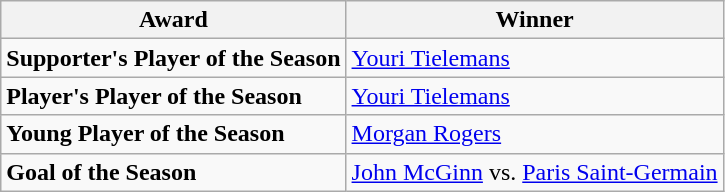<table class="wikitable" style="text-align:left">
<tr>
<th>Award</th>
<th>Winner</th>
</tr>
<tr>
<td><strong>Supporter's Player of the Season</strong></td>
<td> <a href='#'>Youri Tielemans</a></td>
</tr>
<tr>
<td><strong>Player's Player of the Season</strong></td>
<td> <a href='#'>Youri Tielemans</a></td>
</tr>
<tr>
<td><strong>Young Player of the Season</strong></td>
<td> <a href='#'>Morgan Rogers</a></td>
</tr>
<tr>
<td><strong>Goal of the Season</strong></td>
<td> <a href='#'>John McGinn</a> vs. <a href='#'>Paris Saint-Germain</a></td>
</tr>
</table>
